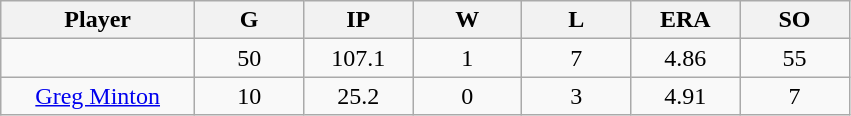<table class="wikitable sortable">
<tr>
<th bgcolor="#DDDDFF" width="16%">Player</th>
<th bgcolor="#DDDDFF" width="9%">G</th>
<th bgcolor="#DDDDFF" width="9%">IP</th>
<th bgcolor="#DDDDFF" width="9%">W</th>
<th bgcolor="#DDDDFF" width="9%">L</th>
<th bgcolor="#DDDDFF" width="9%">ERA</th>
<th bgcolor="#DDDDFF" width="9%">SO</th>
</tr>
<tr align="center">
<td></td>
<td>50</td>
<td>107.1</td>
<td>1</td>
<td>7</td>
<td>4.86</td>
<td>55</td>
</tr>
<tr align="center">
<td><a href='#'>Greg Minton</a></td>
<td>10</td>
<td>25.2</td>
<td>0</td>
<td>3</td>
<td>4.91</td>
<td>7</td>
</tr>
</table>
